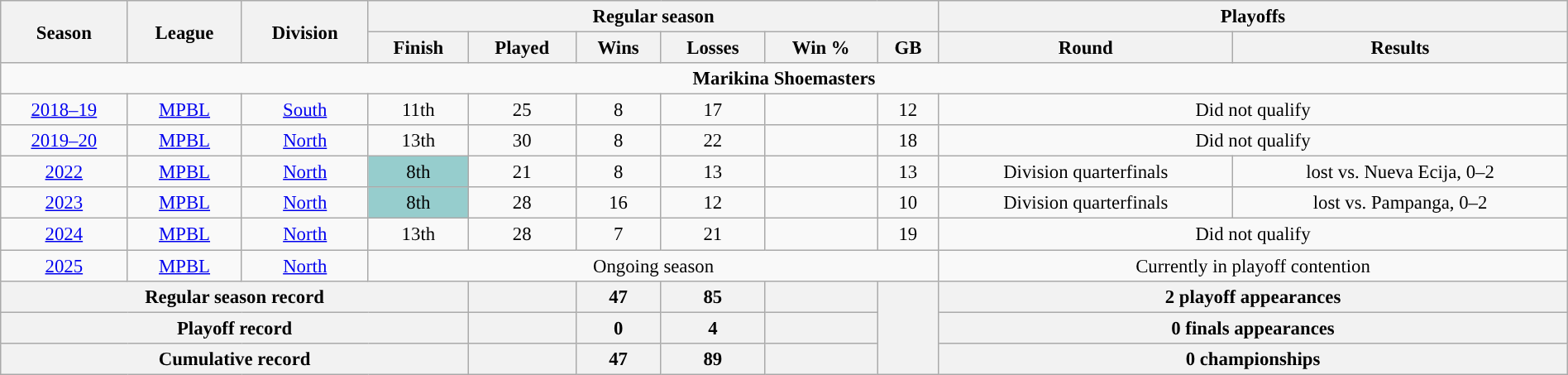<table class="wikitable" style="width:100%; text-align:center; font-size:95%">
<tr>
<th rowspan=2>Season</th>
<th rowspan=2>League</th>
<th rowspan=2>Division</th>
<th colspan=6>Regular season</th>
<th colspan=2>Playoffs</th>
</tr>
<tr>
<th>Finish</th>
<th>Played</th>
<th>Wins</th>
<th>Losses</th>
<th>Win %</th>
<th>GB</th>
<th>Round</th>
<th>Results</th>
</tr>
<tr>
<td align="center" colspan="11"><strong>Marikina Shoemasters</strong></td>
</tr>
<tr>
<td><a href='#'>2018–19</a></td>
<td><a href='#'>MPBL</a></td>
<td><a href='#'>South</a></td>
<td>11th</td>
<td>25</td>
<td>8</td>
<td>17</td>
<td></td>
<td>12</td>
<td colspan=2>Did not qualify</td>
</tr>
<tr>
<td><a href='#'>2019–20</a></td>
<td><a href='#'>MPBL</a></td>
<td><a href='#'>North</a></td>
<td>13th</td>
<td>30</td>
<td>8</td>
<td>22</td>
<td></td>
<td>18</td>
<td colspan=2>Did not qualify</td>
</tr>
<tr>
<td><a href='#'>2022</a></td>
<td><a href='#'>MPBL</a></td>
<td><a href='#'>North</a></td>
<td bgcolor="#96CDCD">8th</td>
<td>21</td>
<td>8</td>
<td>13</td>
<td></td>
<td>13</td>
<td>Division quarterfinals</td>
<td>lost vs. Nueva Ecija, 0–2</td>
</tr>
<tr>
<td><a href='#'>2023</a></td>
<td><a href='#'>MPBL</a></td>
<td><a href='#'>North</a></td>
<td bgcolor="#96CDCD">8th</td>
<td>28</td>
<td>16</td>
<td>12</td>
<td></td>
<td>10</td>
<td>Division quarterfinals</td>
<td>lost vs. Pampanga, 0–2</td>
</tr>
<tr>
<td><a href='#'>2024</a></td>
<td><a href='#'>MPBL</a></td>
<td><a href='#'>North</a></td>
<td>13th</td>
<td>28</td>
<td>7</td>
<td>21</td>
<td></td>
<td>19</td>
<td colspan=2>Did not qualify</td>
</tr>
<tr>
<td><a href='#'>2025</a></td>
<td><a href='#'>MPBL</a></td>
<td><a href='#'>North</a></td>
<td colspan=6>Ongoing season</td>
<td colspan=2>Currently in playoff contention</td>
</tr>
<tr>
<th colspan=4>Regular season record</th>
<th></th>
<th>47</th>
<th>85</th>
<th></th>
<th rowspan=3></th>
<th colspan=2>2 playoff appearances</th>
</tr>
<tr>
<th colspan=4>Playoff record</th>
<th></th>
<th>0</th>
<th>4</th>
<th></th>
<th colspan=2>0 finals appearances</th>
</tr>
<tr>
<th colspan=4>Cumulative record</th>
<th></th>
<th>47</th>
<th>89</th>
<th></th>
<th colspan=2>0 championships</th>
</tr>
</table>
